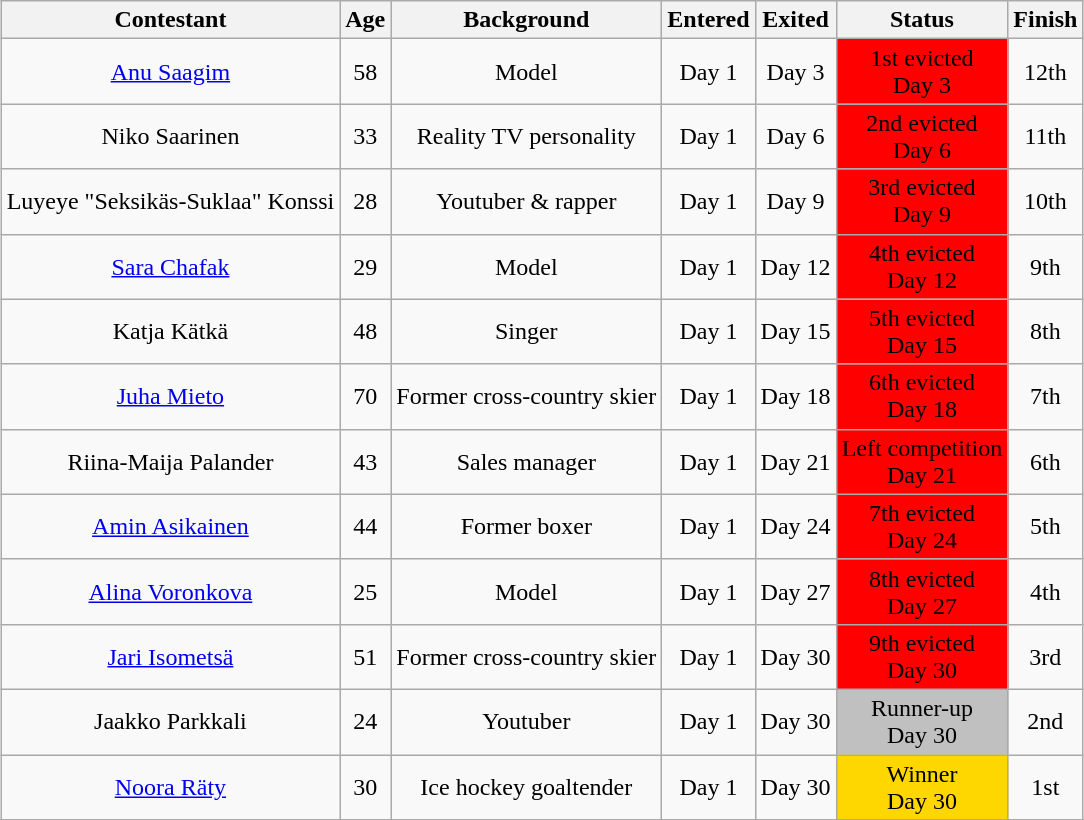<table class="wikitable sortable" style="margin:auto; text-align:center">
<tr>
<th>Contestant</th>
<th>Age</th>
<th>Background</th>
<th>Entered</th>
<th>Exited</th>
<th>Status</th>
<th>Finish</th>
</tr>
<tr>
<td><a href='#'>Anu Saagim</a></td>
<td>58</td>
<td>Model</td>
<td>Day 1</td>
<td>Day 3</td>
<td style="background:#ff0000;">1st evicted<br>Day 3</td>
<td>12th</td>
</tr>
<tr>
<td>Niko Saarinen</td>
<td>33</td>
<td>Reality TV personality</td>
<td>Day 1</td>
<td>Day 6</td>
<td style="background:#ff0000;">2nd evicted<br>Day 6</td>
<td>11th</td>
</tr>
<tr>
<td>Luyeye "Seksikäs-Suklaa" Konssi</td>
<td>28</td>
<td>Youtuber & rapper</td>
<td>Day 1</td>
<td>Day 9</td>
<td style="background:#ff0000;">3rd evicted<br>Day 9</td>
<td>10th</td>
</tr>
<tr>
<td><a href='#'>Sara Chafak</a></td>
<td>29</td>
<td>Model</td>
<td>Day 1</td>
<td>Day 12</td>
<td style="background:#ff0000;">4th evicted<br>Day 12</td>
<td>9th</td>
</tr>
<tr>
<td>Katja Kätkä</td>
<td>48</td>
<td>Singer</td>
<td>Day 1</td>
<td>Day 15</td>
<td style="background:#ff0000;">5th evicted<br>Day 15</td>
<td>8th</td>
</tr>
<tr>
<td><a href='#'>Juha Mieto</a></td>
<td>70</td>
<td>Former cross-country skier</td>
<td>Day 1</td>
<td>Day 18</td>
<td style="background:#ff0000;">6th evicted<br>Day 18</td>
<td>7th</td>
</tr>
<tr>
<td>Riina-Maija Palander</td>
<td>43</td>
<td>Sales manager</td>
<td>Day 1</td>
<td>Day 21</td>
<td style="background:#ff0000;">Left competition<br>Day 21</td>
<td>6th</td>
</tr>
<tr>
<td><a href='#'>Amin Asikainen</a></td>
<td>44</td>
<td>Former boxer</td>
<td>Day 1</td>
<td>Day 24</td>
<td style="background:#ff0000;">7th evicted<br>Day 24</td>
<td>5th</td>
</tr>
<tr>
<td><a href='#'>Alina Voronkova</a></td>
<td>25</td>
<td>Model</td>
<td>Day 1</td>
<td>Day 27</td>
<td style="background:#ff0000;">8th evicted<br>Day 27</td>
<td>4th</td>
</tr>
<tr>
<td><a href='#'>Jari Isometsä</a></td>
<td>51</td>
<td>Former cross-country skier</td>
<td>Day 1</td>
<td>Day 30</td>
<td style="background:#ff0000;">9th evicted<br>Day 30</td>
<td>3rd</td>
</tr>
<tr>
<td>Jaakko Parkkali</td>
<td>24</td>
<td>Youtuber</td>
<td>Day 1</td>
<td>Day 30</td>
<td style="background:silver;">Runner-up<br>Day 30</td>
<td>2nd</td>
</tr>
<tr>
<td><a href='#'>Noora Räty</a></td>
<td>30</td>
<td>Ice hockey goaltender</td>
<td>Day 1</td>
<td>Day 30</td>
<td style="background:gold;">Winner<br>Day 30</td>
<td>1st</td>
</tr>
<tr>
</tr>
</table>
